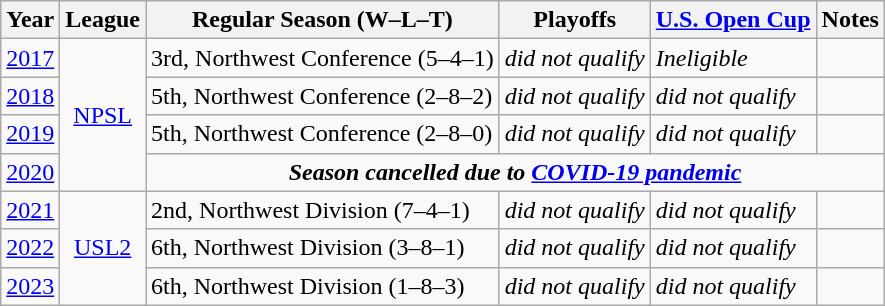<table class="wikitable">
<tr>
<th>Year</th>
<th>League</th>
<th>Regular Season (W–L–T)</th>
<th>Playoffs</th>
<th><a href='#'>U.S. Open Cup</a></th>
<th>Notes</th>
</tr>
<tr>
<td><a href='#'>2017</a></td>
<td style="text-align:center;" rowspan="4"><a href='#'>NPSL</a></td>
<td>3rd, Northwest Conference (5–4–1)</td>
<td><em>did not qualify</em></td>
<td><em>Ineligible</em></td>
<td></td>
</tr>
<tr>
<td><a href='#'>2018</a></td>
<td>5th, Northwest Conference (2–8–2)</td>
<td><em>did not qualify</em></td>
<td><em>did not qualify</em></td>
<td></td>
</tr>
<tr>
<td><a href='#'>2019</a></td>
<td>5th, Northwest Conference (2–8–0)</td>
<td><em>did not qualify</em></td>
<td><em>did not qualify</em></td>
<td></td>
</tr>
<tr>
<td><a href='#'>2020</a></td>
<td colspan="4" style="text-align:center;"><strong><em>Season cancelled due to <a href='#'>COVID-19 pandemic</a></em></strong></td>
</tr>
<tr>
<td><a href='#'>2021</a></td>
<td style="text-align:center;" rowspan="3"><a href='#'>USL2</a></td>
<td>2nd, Northwest Division (7–4–1)</td>
<td><em>did not qualify</em></td>
<td><em>did not qualify</em></td>
</tr>
<tr>
<td><a href='#'>2022</a></td>
<td>6th, Northwest Division (3–8–1)</td>
<td><em>did not qualify</em></td>
<td><em>did not qualify</em></td>
<td></td>
</tr>
<tr>
<td><a href='#'>2023</a></td>
<td>6th, Northwest Division (1–8–3)</td>
<td><em>did not qualify</em></td>
<td><em>did not qualify</em></td>
<td></td>
</tr>
</table>
